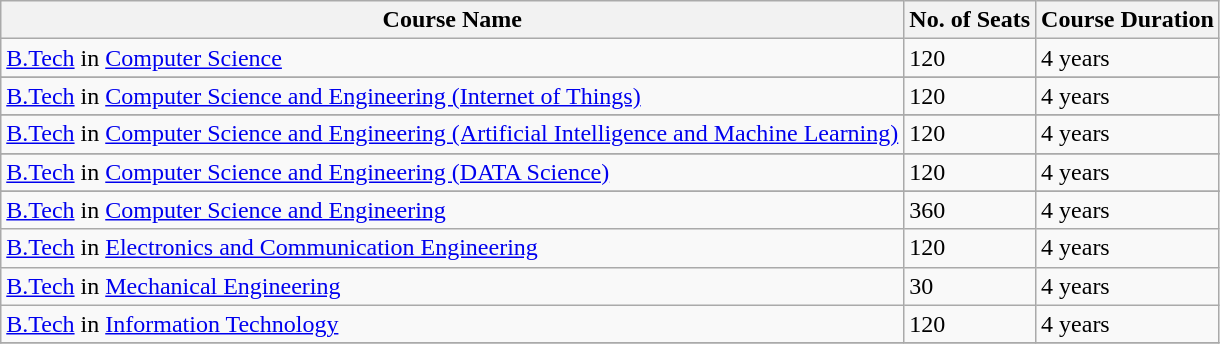<table class="wikitable">
<tr>
<th>Course Name</th>
<th>No. of Seats</th>
<th>Course Duration</th>
</tr>
<tr>
<td><a href='#'>B.Tech</a> in <a href='#'>Computer Science</a></td>
<td>120</td>
<td>4 years</td>
</tr>
<tr>
</tr>
<tr>
<td><a href='#'>B.Tech</a> in <a href='#'>Computer Science and Engineering (Internet of Things)</a></td>
<td>120</td>
<td>4 years</td>
</tr>
<tr>
</tr>
<tr>
<td><a href='#'>B.Tech</a> in <a href='#'>Computer Science and Engineering (Artificial Intelligence and Machine Learning)</a></td>
<td>120</td>
<td>4 years</td>
</tr>
<tr>
</tr>
<tr>
<td><a href='#'>B.Tech</a> in <a href='#'>Computer Science and Engineering (DATA Science)</a></td>
<td>120</td>
<td>4 years</td>
</tr>
<tr>
</tr>
<tr>
<td><a href='#'>B.Tech</a> in <a href='#'>Computer Science and Engineering</a></td>
<td>360</td>
<td>4 years</td>
</tr>
<tr>
<td><a href='#'>B.Tech</a> in <a href='#'>Electronics and Communication Engineering</a></td>
<td>120</td>
<td>4 years</td>
</tr>
<tr>
<td><a href='#'>B.Tech</a> in <a href='#'>Mechanical Engineering</a></td>
<td>30</td>
<td>4 years</td>
</tr>
<tr>
<td><a href='#'>B.Tech</a> in <a href='#'>Information Technology</a></td>
<td>120</td>
<td>4 years</td>
</tr>
<tr>
</tr>
</table>
